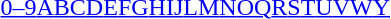<table id="toc" class="toc" summary="Class">
<tr>
<th></th>
</tr>
<tr>
<td style="text-align:center;"><a href='#'>0–9</a><a href='#'>A</a><a href='#'>B</a><a href='#'>C</a><a href='#'>D</a><a href='#'>E</a><a href='#'>F</a><a href='#'>G</a><a href='#'>H</a><a href='#'>I</a><a href='#'>J</a><a href='#'>L</a><a href='#'>M</a><a href='#'>N</a><a href='#'>O</a><a href='#'>Q</a><a href='#'>R</a><a href='#'>S</a><a href='#'>T</a><a href='#'>U</a><a href='#'>V</a><a href='#'>W</a><a href='#'>Y</a></td>
</tr>
</table>
